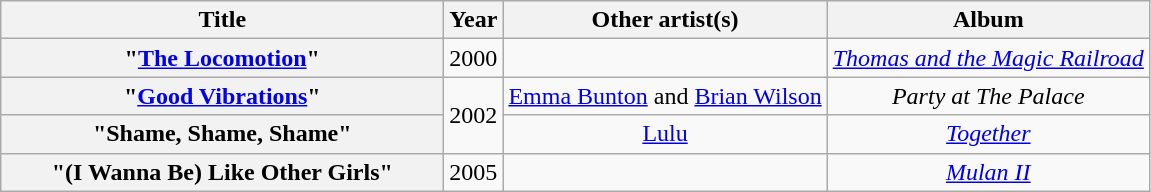<table class="wikitable plainrowheaders" style="text-align:center;" border="1">
<tr>
<th scope="col" style="width:18em;">Title</th>
<th scope="col">Year</th>
<th scope="col">Other artist(s)</th>
<th scope="col">Album</th>
</tr>
<tr>
<th scope="row">"<a href='#'>The Locomotion</a>"</th>
<td>2000</td>
<td></td>
<td><em><a href='#'>Thomas and the Magic Railroad</a></em></td>
</tr>
<tr>
<th scope="row">"<a href='#'>Good Vibrations</a>"</th>
<td rowspan="2">2002</td>
<td><a href='#'>Emma Bunton</a> and <a href='#'>Brian Wilson</a></td>
<td><em>Party at The Palace</em></td>
</tr>
<tr>
<th scope="row">"Shame, Shame, Shame"</th>
<td><a href='#'>Lulu</a></td>
<td><em><a href='#'>Together</a></em></td>
</tr>
<tr>
<th scope="row">"(I Wanna Be) Like Other Girls"</th>
<td>2005</td>
<td></td>
<td><em><a href='#'>Mulan II</a></em></td>
</tr>
</table>
